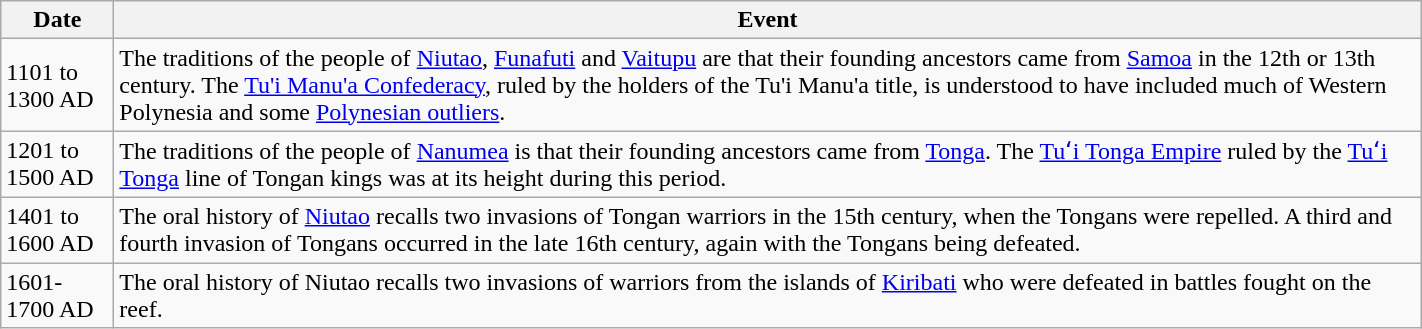<table class="wikitable" style="width: 75%; border:1px solid; padding=2; border-spacing: 0;">
<tr>
<th>Date</th>
<th>Event</th>
</tr>
<tr>
<td>1101 to 1300 AD</td>
<td>The traditions of the people of <a href='#'>Niutao</a>, <a href='#'>Funafuti</a> and <a href='#'>Vaitupu</a> are that their founding ancestors came from <a href='#'>Samoa</a> in the 12th or 13th century. The <a href='#'>Tu'i Manu'a Confederacy</a>, ruled by the holders of the Tu'i Manu'a title, is understood to have included much of Western Polynesia and some <a href='#'>Polynesian outliers</a>.</td>
</tr>
<tr>
<td>1201 to 1500 AD</td>
<td>The traditions of the people of <a href='#'>Nanumea</a> is that their founding ancestors came from <a href='#'>Tonga</a>.  The <a href='#'>Tuʻi Tonga Empire</a> ruled by the <a href='#'>Tuʻi Tonga</a> line of Tongan kings was at its height during this period.</td>
</tr>
<tr>
<td>1401 to 1600 AD</td>
<td>The oral history of <a href='#'>Niutao</a> recalls two invasions of Tongan warriors in the 15th century, when the Tongans were repelled. A third and fourth invasion of Tongans occurred in the late 16th century, again with the Tongans being defeated.</td>
</tr>
<tr>
<td>1601-1700 AD</td>
<td>The oral history of Niutao recalls two invasions of warriors from the islands of <a href='#'>Kiribati</a> who were defeated in battles fought on the reef.</td>
</tr>
</table>
